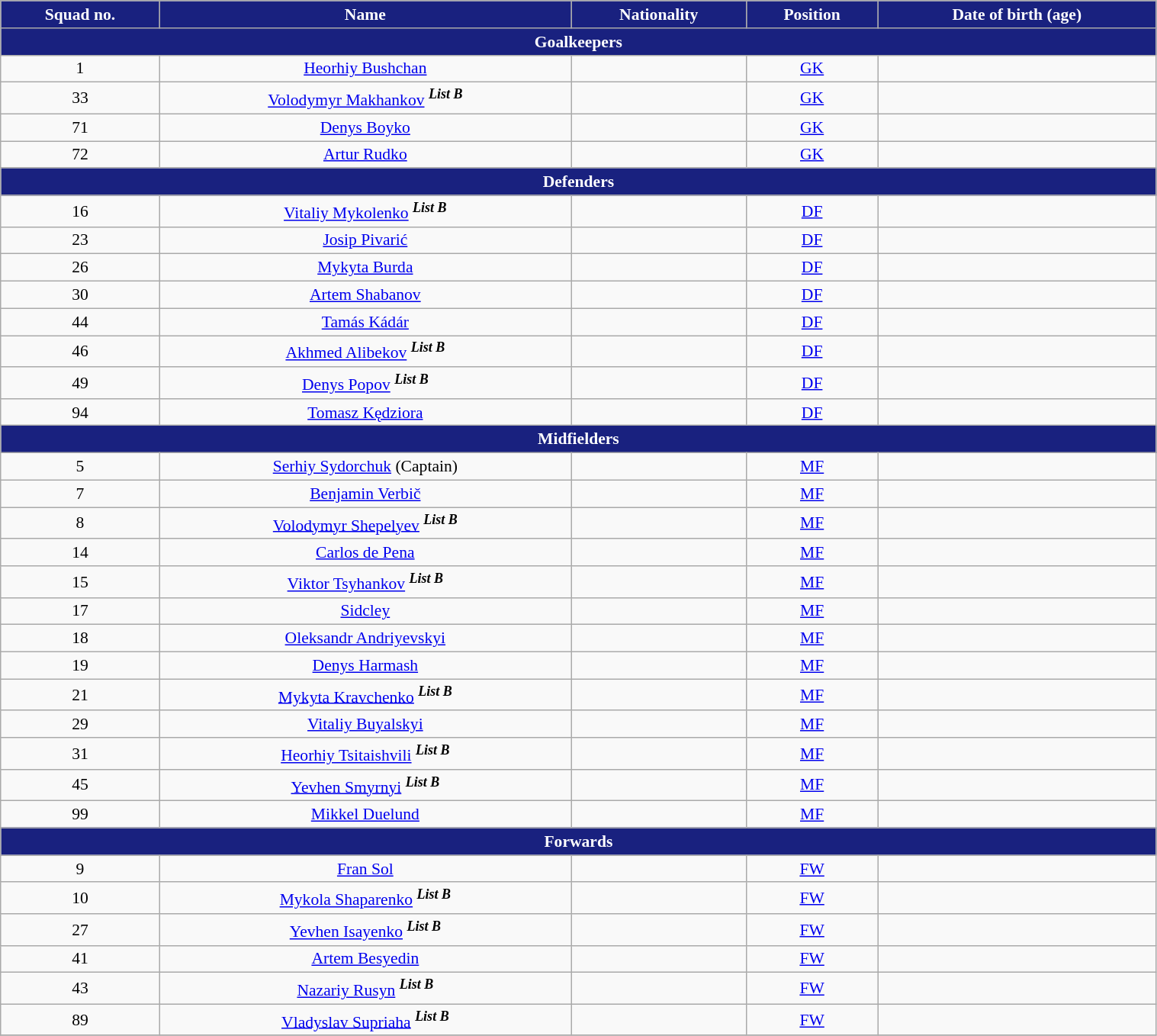<table class="wikitable" style="text-align:center; font-size:90%; width:80%">
<tr>
<th style="background:#19217F; color:white; text-align:center">Squad no.</th>
<th style="background:#19217F; color:white; text-align:center">Name</th>
<th style="background:#19217F; color:white; text-align:center">Nationality</th>
<th style="background:#19217F; color:white; text-align:center">Position</th>
<th style="background:#19217F; color:white; text-align:center">Date of birth (age)</th>
</tr>
<tr>
<th colspan="6" style="background:#19217F; color:white; text-align:center">Goalkeepers</th>
</tr>
<tr>
<td>1</td>
<td><a href='#'>Heorhiy Bushchan</a></td>
<td></td>
<td><a href='#'>GK</a></td>
<td></td>
</tr>
<tr>
<td>33</td>
<td><a href='#'>Volodymyr Makhankov</a> <sup><strong><em>List B</em></strong></sup></td>
<td></td>
<td><a href='#'>GK</a></td>
<td></td>
</tr>
<tr>
<td>71</td>
<td><a href='#'>Denys Boyko</a></td>
<td></td>
<td><a href='#'>GK</a></td>
<td></td>
</tr>
<tr>
<td>72</td>
<td><a href='#'>Artur Rudko</a></td>
<td></td>
<td><a href='#'>GK</a></td>
<td></td>
</tr>
<tr>
<th colspan="6" style="background:#19217F; color:white; text-align:center">Defenders</th>
</tr>
<tr>
<td>16</td>
<td><a href='#'>Vitaliy Mykolenko</a> <sup><strong><em>List B</em></strong></sup></td>
<td></td>
<td><a href='#'>DF</a></td>
<td></td>
</tr>
<tr>
<td>23</td>
<td><a href='#'>Josip Pivarić</a></td>
<td></td>
<td><a href='#'>DF</a></td>
<td></td>
</tr>
<tr>
<td>26</td>
<td><a href='#'>Mykyta Burda</a></td>
<td></td>
<td><a href='#'>DF</a></td>
<td></td>
</tr>
<tr>
<td>30</td>
<td><a href='#'>Artem Shabanov</a></td>
<td></td>
<td><a href='#'>DF</a></td>
<td></td>
</tr>
<tr>
<td>44</td>
<td><a href='#'>Tamás Kádár</a></td>
<td></td>
<td><a href='#'>DF</a></td>
<td></td>
</tr>
<tr>
<td>46</td>
<td><a href='#'>Akhmed Alibekov</a> <sup><strong><em>List B</em></strong></sup></td>
<td></td>
<td><a href='#'>DF</a></td>
<td></td>
</tr>
<tr>
<td>49</td>
<td><a href='#'>Denys Popov</a> <sup><strong><em>List B</em></strong></sup></td>
<td></td>
<td><a href='#'>DF</a></td>
<td></td>
</tr>
<tr>
<td>94</td>
<td><a href='#'>Tomasz Kędziora</a></td>
<td></td>
<td><a href='#'>DF</a></td>
<td></td>
</tr>
<tr>
<th colspan="6" style="background:#19217F; color:white; text-align:center">Midfielders</th>
</tr>
<tr>
<td>5</td>
<td><a href='#'>Serhiy Sydorchuk</a> (Captain)</td>
<td></td>
<td><a href='#'>MF</a></td>
<td></td>
</tr>
<tr>
<td>7</td>
<td><a href='#'>Benjamin Verbič</a></td>
<td></td>
<td><a href='#'>MF</a></td>
<td></td>
</tr>
<tr>
<td>8</td>
<td><a href='#'>Volodymyr Shepelyev</a> <sup><strong><em>List B</em></strong></sup></td>
<td></td>
<td><a href='#'>MF</a></td>
<td></td>
</tr>
<tr>
<td>14</td>
<td><a href='#'>Carlos de Pena</a></td>
<td></td>
<td><a href='#'>MF</a></td>
<td></td>
</tr>
<tr>
<td>15</td>
<td><a href='#'>Viktor Tsyhankov</a> <sup><strong><em>List B</em></strong></sup></td>
<td></td>
<td><a href='#'>MF</a></td>
<td></td>
</tr>
<tr>
<td>17</td>
<td><a href='#'>Sidcley</a></td>
<td></td>
<td><a href='#'>MF</a></td>
<td></td>
</tr>
<tr>
<td>18</td>
<td><a href='#'>Oleksandr Andriyevskyi</a></td>
<td></td>
<td><a href='#'>MF</a></td>
<td></td>
</tr>
<tr>
<td>19</td>
<td><a href='#'>Denys Harmash</a></td>
<td></td>
<td><a href='#'>MF</a></td>
<td></td>
</tr>
<tr>
<td>21</td>
<td><a href='#'>Mykyta Kravchenko</a> <sup><strong><em>List B</em></strong></sup></td>
<td></td>
<td><a href='#'>MF</a></td>
<td></td>
</tr>
<tr>
<td>29</td>
<td><a href='#'>Vitaliy Buyalskyi</a></td>
<td></td>
<td><a href='#'>MF</a></td>
<td></td>
</tr>
<tr>
<td>31</td>
<td><a href='#'>Heorhiy Tsitaishvili</a> <sup><strong><em>List B</em></strong></sup></td>
<td></td>
<td><a href='#'>MF</a></td>
<td></td>
</tr>
<tr>
<td>45</td>
<td><a href='#'>Yevhen Smyrnyi</a> <sup><strong><em>List B</em></strong></sup></td>
<td></td>
<td><a href='#'>MF</a></td>
<td></td>
</tr>
<tr>
<td>99</td>
<td><a href='#'>Mikkel Duelund</a></td>
<td></td>
<td><a href='#'>MF</a></td>
<td></td>
</tr>
<tr>
<th colspan="7" style="background:#19217F; color:white; text-align:center">Forwards</th>
</tr>
<tr>
<td>9</td>
<td><a href='#'>Fran Sol</a></td>
<td></td>
<td><a href='#'>FW</a></td>
<td></td>
</tr>
<tr>
<td>10</td>
<td><a href='#'>Mykola Shaparenko</a> <sup><strong><em>List B</em></strong></sup></td>
<td></td>
<td><a href='#'>FW</a></td>
<td></td>
</tr>
<tr>
<td>27</td>
<td><a href='#'>Yevhen Isayenko</a> <sup><strong><em>List B</em></strong></sup></td>
<td></td>
<td><a href='#'>FW</a></td>
<td></td>
</tr>
<tr>
<td>41</td>
<td><a href='#'>Artem Besyedin</a></td>
<td></td>
<td><a href='#'>FW</a></td>
<td></td>
</tr>
<tr>
<td>43</td>
<td><a href='#'>Nazariy Rusyn</a> <sup><strong><em>List B</em></strong></sup></td>
<td></td>
<td><a href='#'>FW</a></td>
<td></td>
</tr>
<tr>
<td>89</td>
<td><a href='#'>Vladyslav Supriaha</a> <sup><strong><em>List B</em></strong></sup></td>
<td></td>
<td><a href='#'>FW</a></td>
<td></td>
</tr>
<tr>
</tr>
</table>
